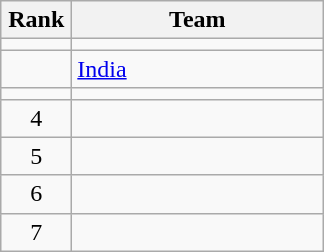<table class="wikitable" style="text-align: center;">
<tr>
<th width=40>Rank</th>
<th width=160>Team</th>
</tr>
<tr>
<td></td>
<td align=left></td>
</tr>
<tr>
<td></td>
<td align=left> <a href='#'>India</a></td>
</tr>
<tr>
<td></td>
<td align=left></td>
</tr>
<tr>
<td>4</td>
<td align=left></td>
</tr>
<tr>
<td>5</td>
<td align=left></td>
</tr>
<tr>
<td>6</td>
<td align=left></td>
</tr>
<tr>
<td>7</td>
<td align=left></td>
</tr>
</table>
